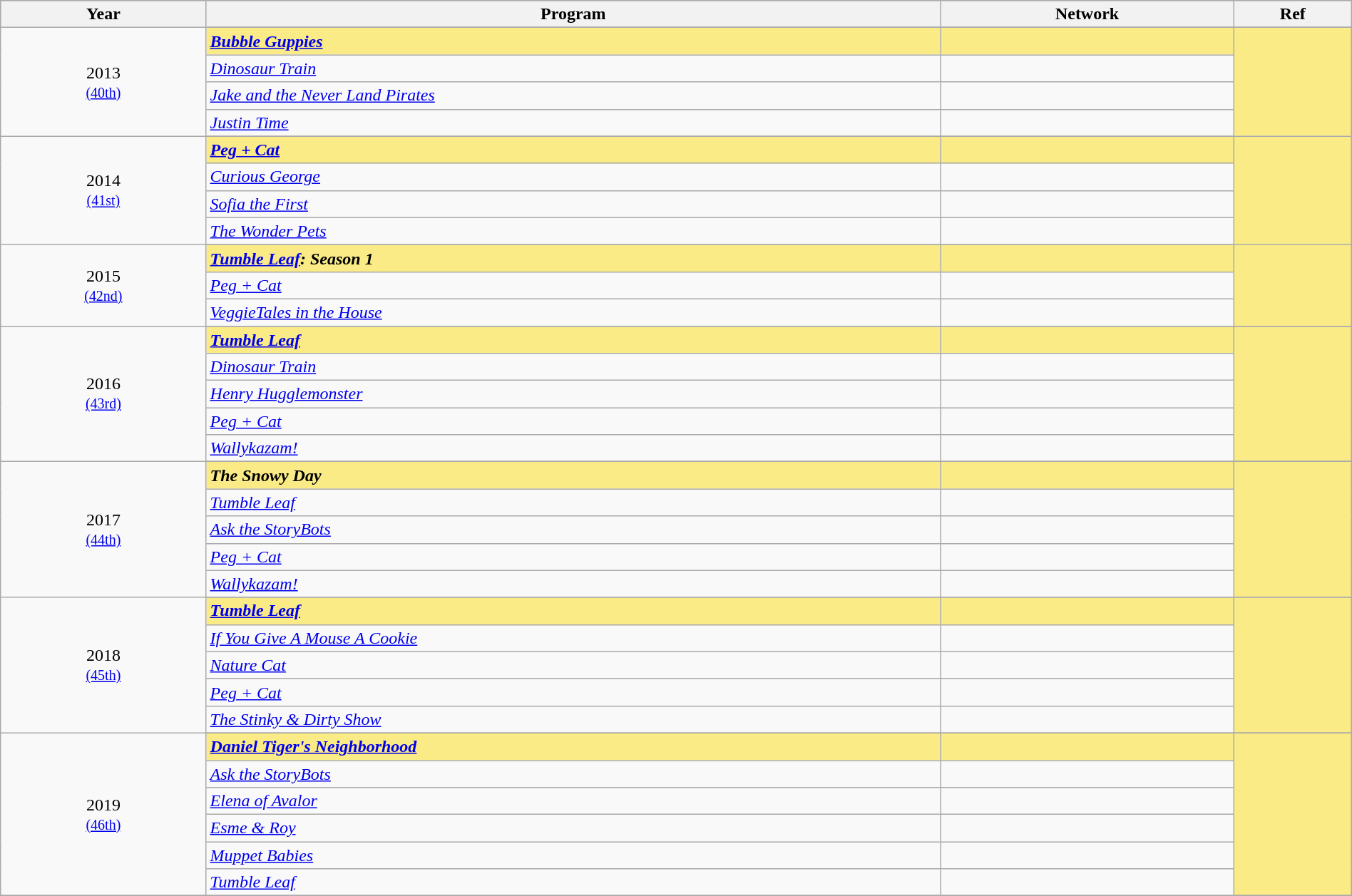<table class="wikitable" style="width:100%">
<tr style="background:#bebebe;">
<th style="width:7%;">Year</th>
<th style="width:25%;">Program</th>
<th style="width:10%;">Network</th>
<th style="width:4%;">Ref</th>
</tr>
<tr>
<td rowspan=5 style="text-align:center">2013 <br><small><a href='#'>(40th)</a></small></td>
</tr>
<tr style="background:#FAEB86">
<td><strong><em><a href='#'>Bubble Guppies</a></em></strong></td>
<td></td>
<td rowspan="5"></td>
</tr>
<tr>
<td><em><a href='#'>Dinosaur Train</a></em></td>
<td></td>
</tr>
<tr>
<td><em><a href='#'>Jake and the Never Land Pirates</a></em></td>
<td></td>
</tr>
<tr>
<td><em><a href='#'>Justin Time</a></em></td>
<td></td>
</tr>
<tr>
<td rowspan=5 style="text-align:center">2014 <br><small><a href='#'>(41st)</a></small></td>
</tr>
<tr style="background:#FAEB86">
<td><strong><em><a href='#'>Peg + Cat</a></em></strong></td>
<td></td>
<td rowspan="5"></td>
</tr>
<tr>
<td><em><a href='#'>Curious George</a></em></td>
<td></td>
</tr>
<tr>
<td><em><a href='#'>Sofia the First</a></em></td>
<td></td>
</tr>
<tr>
<td><em><a href='#'>The Wonder Pets</a></em></td>
<td></td>
</tr>
<tr>
<td rowspan=4 style="text-align:center">2015 <br><small><a href='#'>(42nd)</a></small></td>
</tr>
<tr style="background:#FAEB86">
<td><strong><em><a href='#'>Tumble Leaf</a>: Season 1</em></strong></td>
<td></td>
<td rowspan="3"></td>
</tr>
<tr>
<td><em><a href='#'>Peg + Cat</a></em></td>
<td></td>
</tr>
<tr>
<td><em><a href='#'>VeggieTales in the House</a></em></td>
<td></td>
</tr>
<tr>
<td rowspan=6 style="text-align:center">2016 <br><small><a href='#'>(43rd)</a></small></td>
</tr>
<tr style="background:#FAEB86">
<td><strong><em><a href='#'>Tumble Leaf</a></em></strong></td>
<td></td>
<td rowspan="5"></td>
</tr>
<tr>
<td><em><a href='#'>Dinosaur Train</a></em></td>
<td></td>
</tr>
<tr>
<td><em><a href='#'>Henry Hugglemonster</a></em></td>
<td></td>
</tr>
<tr>
<td><em><a href='#'>Peg + Cat</a></em></td>
<td></td>
</tr>
<tr>
<td><em><a href='#'>Wallykazam!</a></em></td>
<td></td>
</tr>
<tr>
<td rowspan=6 style="text-align:center">2017 <br><small><a href='#'>(44th)</a></small></td>
</tr>
<tr style="background:#FAEB86">
<td><strong><em>The Snowy Day</em></strong></td>
<td></td>
<td rowspan="5"></td>
</tr>
<tr>
<td><em><a href='#'>Tumble Leaf</a></em></td>
<td></td>
</tr>
<tr>
<td><em><a href='#'>Ask the StoryBots</a></em></td>
<td></td>
</tr>
<tr>
<td><em><a href='#'>Peg + Cat</a></em></td>
<td></td>
</tr>
<tr>
<td><em><a href='#'>Wallykazam!</a></em></td>
<td></td>
</tr>
<tr>
<td rowspan=6 style="text-align:center">2018 <br><small><a href='#'>(45th)</a></small></td>
</tr>
<tr style="background:#FAEB86">
<td><strong><em><a href='#'>Tumble Leaf</a></em></strong></td>
<td></td>
<td rowspan="5"></td>
</tr>
<tr>
<td><em><a href='#'>If You Give A Mouse A Cookie</a></em></td>
<td></td>
</tr>
<tr>
<td><em><a href='#'>Nature Cat</a></em></td>
<td></td>
</tr>
<tr>
<td><em><a href='#'>Peg + Cat</a></em></td>
<td></td>
</tr>
<tr>
<td><em><a href='#'>The Stinky & Dirty Show</a></em></td>
<td></td>
</tr>
<tr>
<td rowspan=7 style="text-align:center">2019 <br><small><a href='#'>(46th)</a></small></td>
</tr>
<tr style="background:#FAEB86">
<td><strong><em><a href='#'>Daniel Tiger's Neighborhood</a></em></strong></td>
<td></td>
<td rowspan="6"></td>
</tr>
<tr>
<td><em><a href='#'>Ask the StoryBots</a></em></td>
<td></td>
</tr>
<tr>
<td><em><a href='#'>Elena of Avalor</a></em></td>
<td></td>
</tr>
<tr>
<td><em><a href='#'>Esme & Roy</a></em></td>
<td></td>
</tr>
<tr>
<td><em><a href='#'>Muppet Babies</a></em></td>
<td></td>
</tr>
<tr>
<td><em><a href='#'>Tumble Leaf</a></em></td>
<td></td>
</tr>
<tr>
</tr>
</table>
